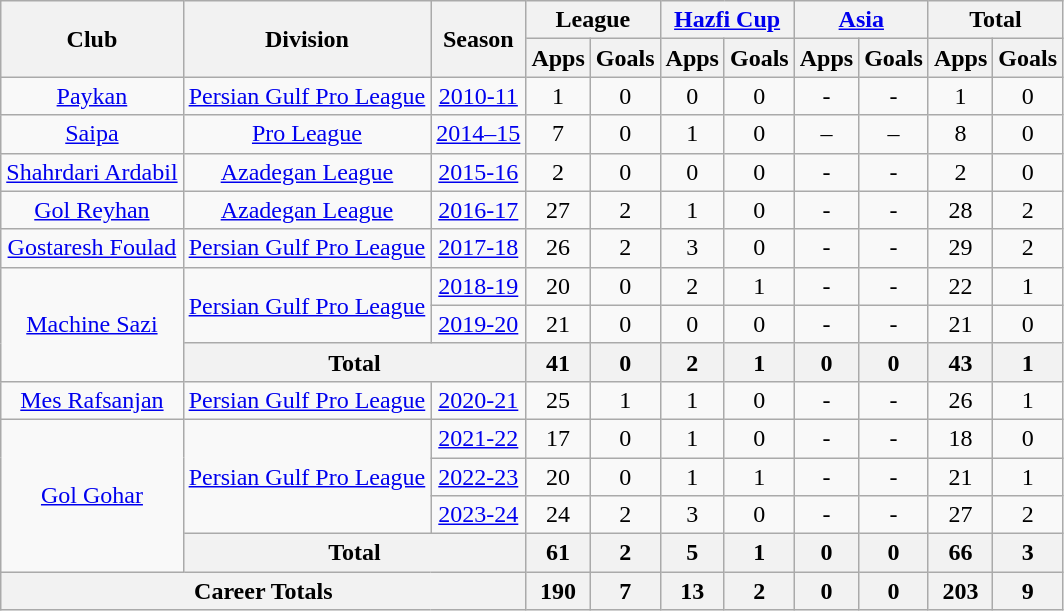<table class="wikitable" style="text-align: center;">
<tr>
<th rowspan="2">Club</th>
<th rowspan="2">Division</th>
<th rowspan="2">Season</th>
<th colspan="2">League</th>
<th colspan="2"><a href='#'>Hazfi Cup</a></th>
<th colspan="2"><a href='#'>Asia</a></th>
<th colspan="2">Total</th>
</tr>
<tr>
<th>Apps</th>
<th>Goals</th>
<th>Apps</th>
<th>Goals</th>
<th>Apps</th>
<th>Goals</th>
<th>Apps</th>
<th>Goals</th>
</tr>
<tr>
<td><a href='#'>Paykan</a></td>
<td><a href='#'>Persian Gulf Pro League</a></td>
<td><a href='#'>2010-11</a></td>
<td>1</td>
<td>0</td>
<td>0</td>
<td>0</td>
<td>-</td>
<td>-</td>
<td>1</td>
<td>0</td>
</tr>
<tr>
<td><a href='#'>Saipa</a></td>
<td><a href='#'>Pro League</a></td>
<td><a href='#'>2014–15</a></td>
<td>7</td>
<td>0</td>
<td>1</td>
<td>0</td>
<td>–</td>
<td>–</td>
<td>8</td>
<td>0</td>
</tr>
<tr>
<td><a href='#'>Shahrdari Ardabil</a></td>
<td><a href='#'>Azadegan League</a></td>
<td><a href='#'>2015-16</a></td>
<td>2</td>
<td>0</td>
<td>0</td>
<td>0</td>
<td>-</td>
<td>-</td>
<td>2</td>
<td>0</td>
</tr>
<tr>
<td><a href='#'>Gol Reyhan</a></td>
<td><a href='#'>Azadegan League</a></td>
<td><a href='#'>2016-17</a></td>
<td>27</td>
<td>2</td>
<td>1</td>
<td>0</td>
<td>-</td>
<td>-</td>
<td>28</td>
<td>2</td>
</tr>
<tr>
<td><a href='#'>Gostaresh Foulad</a></td>
<td><a href='#'>Persian Gulf Pro League</a></td>
<td><a href='#'>2017-18</a></td>
<td>26</td>
<td>2</td>
<td>3</td>
<td>0</td>
<td>-</td>
<td>-</td>
<td>29</td>
<td>2</td>
</tr>
<tr>
<td rowspan="3"><a href='#'>Machine Sazi</a></td>
<td rowspan="2"><a href='#'>Persian Gulf Pro League</a></td>
<td><a href='#'>2018-19</a></td>
<td>20</td>
<td>0</td>
<td>2</td>
<td>1</td>
<td>-</td>
<td>-</td>
<td>22</td>
<td>1</td>
</tr>
<tr>
<td><a href='#'>2019-20</a></td>
<td>21</td>
<td>0</td>
<td>0</td>
<td>0</td>
<td>-</td>
<td>-</td>
<td>21</td>
<td>0</td>
</tr>
<tr>
<th colspan=2>Total</th>
<th>41</th>
<th>0</th>
<th>2</th>
<th>1</th>
<th>0</th>
<th>0</th>
<th>43</th>
<th>1</th>
</tr>
<tr>
<td><a href='#'>Mes Rafsanjan</a></td>
<td><a href='#'>Persian Gulf Pro League</a></td>
<td><a href='#'>2020-21</a></td>
<td>25</td>
<td>1</td>
<td>1</td>
<td>0</td>
<td>-</td>
<td>-</td>
<td>26</td>
<td>1</td>
</tr>
<tr>
<td rowspan="4"><a href='#'>Gol Gohar</a></td>
<td rowspan="3"><a href='#'>Persian Gulf Pro League</a></td>
<td><a href='#'>2021-22</a></td>
<td>17</td>
<td>0</td>
<td>1</td>
<td>0</td>
<td>-</td>
<td>-</td>
<td>18</td>
<td>0</td>
</tr>
<tr>
<td><a href='#'>2022-23</a></td>
<td>20</td>
<td>0</td>
<td>1</td>
<td>1</td>
<td>-</td>
<td>-</td>
<td>21</td>
<td>1</td>
</tr>
<tr>
<td><a href='#'>2023-24</a></td>
<td>24</td>
<td>2</td>
<td>3</td>
<td>0</td>
<td>-</td>
<td>-</td>
<td>27</td>
<td>2</td>
</tr>
<tr>
<th colspan=2>Total</th>
<th>61</th>
<th>2</th>
<th>5</th>
<th>1</th>
<th>0</th>
<th>0</th>
<th>66</th>
<th>3</th>
</tr>
<tr>
<th colspan=3>Career Totals</th>
<th>190</th>
<th>7</th>
<th>13</th>
<th>2</th>
<th>0</th>
<th>0</th>
<th>203</th>
<th>9</th>
</tr>
</table>
